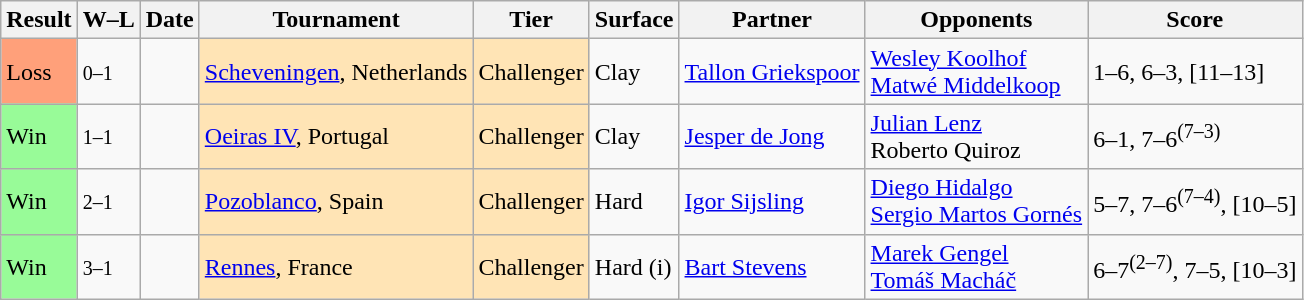<table class="sortable wikitable">
<tr>
<th>Result</th>
<th class="unsortable">W–L</th>
<th>Date</th>
<th>Tournament</th>
<th>Tier</th>
<th>Surface</th>
<th>Partner</th>
<th>Opponents</th>
<th class="unsortable">Score</th>
</tr>
<tr>
<td bgcolor=FFA07A>Loss</td>
<td><small>0–1</small></td>
<td><a href='#'></a></td>
<td style="background:moccasin;"><a href='#'>Scheveningen</a>, Netherlands</td>
<td style="background:moccasin;">Challenger</td>
<td>Clay</td>
<td> <a href='#'>Tallon Griekspoor</a></td>
<td> <a href='#'>Wesley Koolhof</a><br> <a href='#'>Matwé Middelkoop</a></td>
<td>1–6, 6–3, [11–13]</td>
</tr>
<tr>
<td bgcolor=98FB98>Win</td>
<td><small>1–1</small></td>
<td><a href='#'></a></td>
<td style="background:moccasin;"><a href='#'>Oeiras IV</a>, Portugal</td>
<td style="background:moccasin;">Challenger</td>
<td>Clay</td>
<td> <a href='#'>Jesper de Jong</a></td>
<td> <a href='#'>Julian Lenz</a><br> Roberto Quiroz</td>
<td>6–1, 7–6<sup>(7–3)</sup></td>
</tr>
<tr>
<td bgcolor=98FB98>Win</td>
<td><small>2–1</small></td>
<td><a href='#'></a></td>
<td style="background:moccasin;"><a href='#'>Pozoblanco</a>, Spain</td>
<td style="background:moccasin;">Challenger</td>
<td>Hard</td>
<td> <a href='#'>Igor Sijsling</a></td>
<td> <a href='#'>Diego Hidalgo</a><br> <a href='#'>Sergio Martos Gornés</a></td>
<td>5–7, 7–6<sup>(7–4)</sup>, [10–5]</td>
</tr>
<tr>
<td bgcolor=98FB98>Win</td>
<td><small>3–1</small></td>
<td><a href='#'></a></td>
<td style="background:moccasin;"><a href='#'>Rennes</a>, France</td>
<td style="background:moccasin;">Challenger</td>
<td>Hard (i)</td>
<td> <a href='#'>Bart Stevens</a></td>
<td> <a href='#'>Marek Gengel</a><br> <a href='#'>Tomáš Macháč</a></td>
<td>6–7<sup>(2–7)</sup>, 7–5, [10–3]</td>
</tr>
</table>
